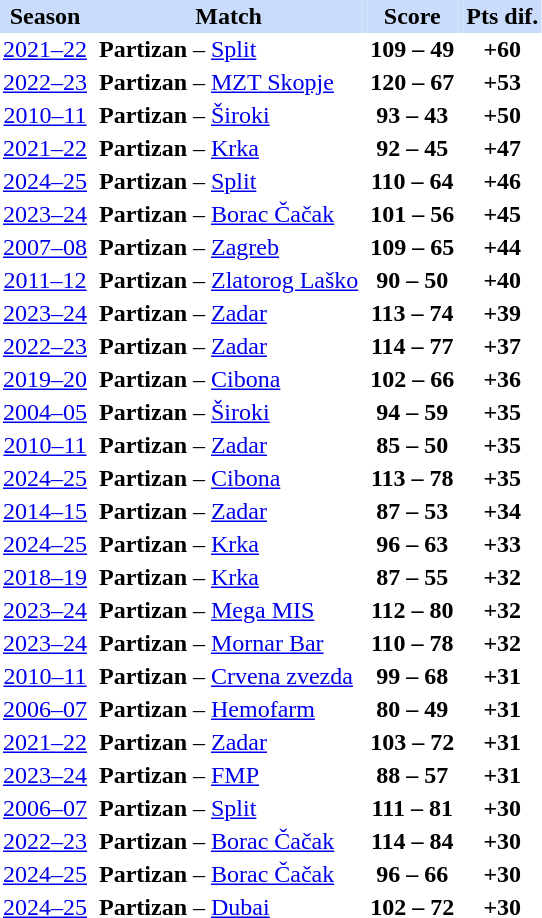<table class="toccolours" border="0" cellpadding="2" cellspacing="0" align="left" style="margin:0.5em;">
<tr bgcolor=#CADCFB>
<th>Season</th>
<th></th>
<th>Match</th>
<th></th>
<th>Score</th>
<th></th>
<th>Pts dif.</th>
</tr>
<tr>
<td align="center"><a href='#'>2021–22</a></td>
<td></td>
<td align="left"><strong>Partizan</strong> – <a href='#'>Split</a></td>
<td></td>
<td align="center"><strong>109 – 49</strong></td>
<td></td>
<td align="center"><strong>+60</strong></td>
</tr>
<tr>
<td align="center"><a href='#'>2022–23</a></td>
<td></td>
<td align="left"><strong>Partizan</strong> – <a href='#'>MZT Skopje</a></td>
<td></td>
<td align="center"><strong>120 – 67</strong></td>
<td></td>
<td align="center"><strong>+53</strong></td>
</tr>
<tr>
<td align="center"><a href='#'>2010–11</a></td>
<td></td>
<td align="left"><strong>Partizan</strong> – <a href='#'>Široki</a></td>
<td></td>
<td align="center"><strong>93 – 43</strong></td>
<td></td>
<td align="center"><strong>+50</strong></td>
</tr>
<tr>
<td align="center"><a href='#'>2021–22</a></td>
<td></td>
<td align="left"><strong>Partizan</strong> – <a href='#'>Krka</a></td>
<td></td>
<td align="center"><strong>92 – 45</strong></td>
<td></td>
<td align="center"><strong>+47</strong></td>
</tr>
<tr>
<td align="center"><a href='#'>2024–25</a></td>
<td></td>
<td align="left"><strong>Partizan</strong> – <a href='#'>Split</a></td>
<td></td>
<td align="center"><strong>110 – 64</strong></td>
<td></td>
<td align="center"><strong>+46</strong></td>
</tr>
<tr>
<td align="center"><a href='#'>2023–24</a></td>
<td></td>
<td align="left"><strong>Partizan</strong> – <a href='#'>Borac Čačak</a></td>
<td></td>
<td align="center"><strong>101 – 56</strong></td>
<td></td>
<td align="center"><strong>+45</strong></td>
</tr>
<tr>
<td align="center"><a href='#'>2007–08</a></td>
<td></td>
<td align="left"><strong>Partizan</strong> – <a href='#'>Zagreb</a></td>
<td></td>
<td align="center"><strong>109 – 65</strong></td>
<td></td>
<td align="center"><strong>+44</strong></td>
</tr>
<tr>
<td align="center"><a href='#'>2011–12</a></td>
<td></td>
<td align="left"><strong>Partizan</strong> – <a href='#'>Zlatorog Laško</a></td>
<td></td>
<td align="center"><strong>90 – 50</strong></td>
<td></td>
<td align="center"><strong>+40</strong></td>
</tr>
<tr>
<td align="center"><a href='#'>2023–24</a></td>
<td></td>
<td align="left"><strong>Partizan</strong> – <a href='#'>Zadar</a></td>
<td></td>
<td align="center"><strong>113 – 74</strong></td>
<td></td>
<td align="center"><strong>+39</strong></td>
</tr>
<tr>
<td align="center"><a href='#'>2022–23</a></td>
<td></td>
<td align="left"><strong>Partizan</strong> – <a href='#'>Zadar</a></td>
<td></td>
<td align="center"><strong>114 – 77</strong></td>
<td></td>
<td align="center"><strong>+37</strong></td>
</tr>
<tr>
<td align="center"><a href='#'>2019–20</a></td>
<td></td>
<td align="left"><strong>Partizan</strong> – <a href='#'>Cibona</a></td>
<td></td>
<td align="center"><strong>102 – 66</strong></td>
<td></td>
<td align="center"><strong>+36</strong></td>
</tr>
<tr>
<td align="center"><a href='#'>2004–05</a></td>
<td></td>
<td align="left"><strong>Partizan</strong> – <a href='#'>Široki</a></td>
<td></td>
<td align="center"><strong>94 – 59</strong></td>
<td></td>
<td align="center"><strong>+35</strong></td>
</tr>
<tr>
<td align="center"><a href='#'>2010–11</a></td>
<td></td>
<td align="left"><strong>Partizan</strong> – <a href='#'>Zadar</a></td>
<td></td>
<td align="center"><strong>85 – 50</strong></td>
<td></td>
<td align="center"><strong>+35</strong></td>
</tr>
<tr>
<td align="center"><a href='#'>2024–25</a></td>
<td></td>
<td align="left"><strong>Partizan</strong> – <a href='#'>Cibona</a></td>
<td></td>
<td align="center"><strong>113 – 78</strong></td>
<td></td>
<td align="center"><strong>+35</strong></td>
</tr>
<tr>
<td align="center"><a href='#'>2014–15</a></td>
<td></td>
<td align="left"><strong>Partizan</strong> – <a href='#'>Zadar</a></td>
<td></td>
<td align="center"><strong>87 – 53</strong></td>
<td></td>
<td align="center"><strong>+34</strong></td>
</tr>
<tr>
<td align="center"><a href='#'>2024–25</a></td>
<td></td>
<td align="left"><strong>Partizan</strong> – <a href='#'>Krka</a></td>
<td></td>
<td align="center"><strong>96 – 63</strong></td>
<td></td>
<td align="center"><strong>+33</strong></td>
</tr>
<tr>
<td align="center"><a href='#'>2018–19</a></td>
<td></td>
<td align="left"><strong>Partizan</strong> – <a href='#'>Krka</a></td>
<td></td>
<td align="center"><strong>87 – 55</strong></td>
<td></td>
<td align="center"><strong>+32</strong></td>
</tr>
<tr>
<td align="center"><a href='#'>2023–24</a></td>
<td></td>
<td align="left"><strong>Partizan</strong> – <a href='#'>Mega MIS</a></td>
<td></td>
<td align="center"><strong>112 – 80</strong></td>
<td></td>
<td align="center"><strong>+32</strong></td>
</tr>
<tr>
<td align="center"><a href='#'>2023–24</a></td>
<td></td>
<td align="left"><strong>Partizan</strong> – <a href='#'>Mornar Bar</a></td>
<td></td>
<td align="center"><strong>110 – 78</strong></td>
<td></td>
<td align="center"><strong>+32</strong></td>
</tr>
<tr>
<td align="center"><a href='#'>2010–11</a></td>
<td></td>
<td align="left"><strong>Partizan</strong> – <a href='#'>Crvena zvezda</a></td>
<td></td>
<td align="center"><strong>99 – 68</strong></td>
<td></td>
<td align="center"><strong>+31</strong></td>
</tr>
<tr>
<td align="center"><a href='#'>2006–07</a></td>
<td></td>
<td align="left"><strong>Partizan</strong> – <a href='#'>Hemofarm</a></td>
<td></td>
<td align="center"><strong>80 – 49</strong></td>
<td></td>
<td align="center"><strong>+31</strong></td>
</tr>
<tr>
<td align="center"><a href='#'>2021–22</a></td>
<td></td>
<td align="left"><strong>Partizan</strong> – <a href='#'>Zadar</a></td>
<td></td>
<td align="center"><strong>103 – 72</strong></td>
<td></td>
<td align="center"><strong>+31</strong></td>
</tr>
<tr>
<td align="center"><a href='#'>2023–24</a></td>
<td></td>
<td align="left"><strong>Partizan</strong> – <a href='#'>FMP</a></td>
<td></td>
<td align="center"><strong>88 – 57</strong></td>
<td></td>
<td align="center"><strong>+31</strong></td>
</tr>
<tr>
<td align="center"><a href='#'>2006–07</a></td>
<td></td>
<td align="left"><strong>Partizan</strong> – <a href='#'>Split</a></td>
<td></td>
<td align="center"><strong>111 – 81</strong></td>
<td></td>
<td align="center"><strong>+30</strong></td>
</tr>
<tr>
<td align="center"><a href='#'>2022–23</a></td>
<td></td>
<td align="left"><strong>Partizan</strong> – <a href='#'>Borac Čačak</a></td>
<td></td>
<td align="center"><strong>114 – 84</strong></td>
<td></td>
<td align="center"><strong>+30</strong></td>
</tr>
<tr>
<td align="center"><a href='#'>2024–25</a></td>
<td></td>
<td align="left"><strong>Partizan</strong> – <a href='#'>Borac Čačak</a></td>
<td></td>
<td align="center"><strong>96 – 66</strong></td>
<td></td>
<td align="center"><strong>+30</strong></td>
</tr>
<tr>
<td align="center"><a href='#'>2024–25</a></td>
<td></td>
<td align="left"><strong>Partizan</strong> – <a href='#'>Dubai</a></td>
<td></td>
<td align="center"><strong>102 – 72</strong></td>
<td></td>
<td align="center"><strong>+30</strong></td>
</tr>
</table>
